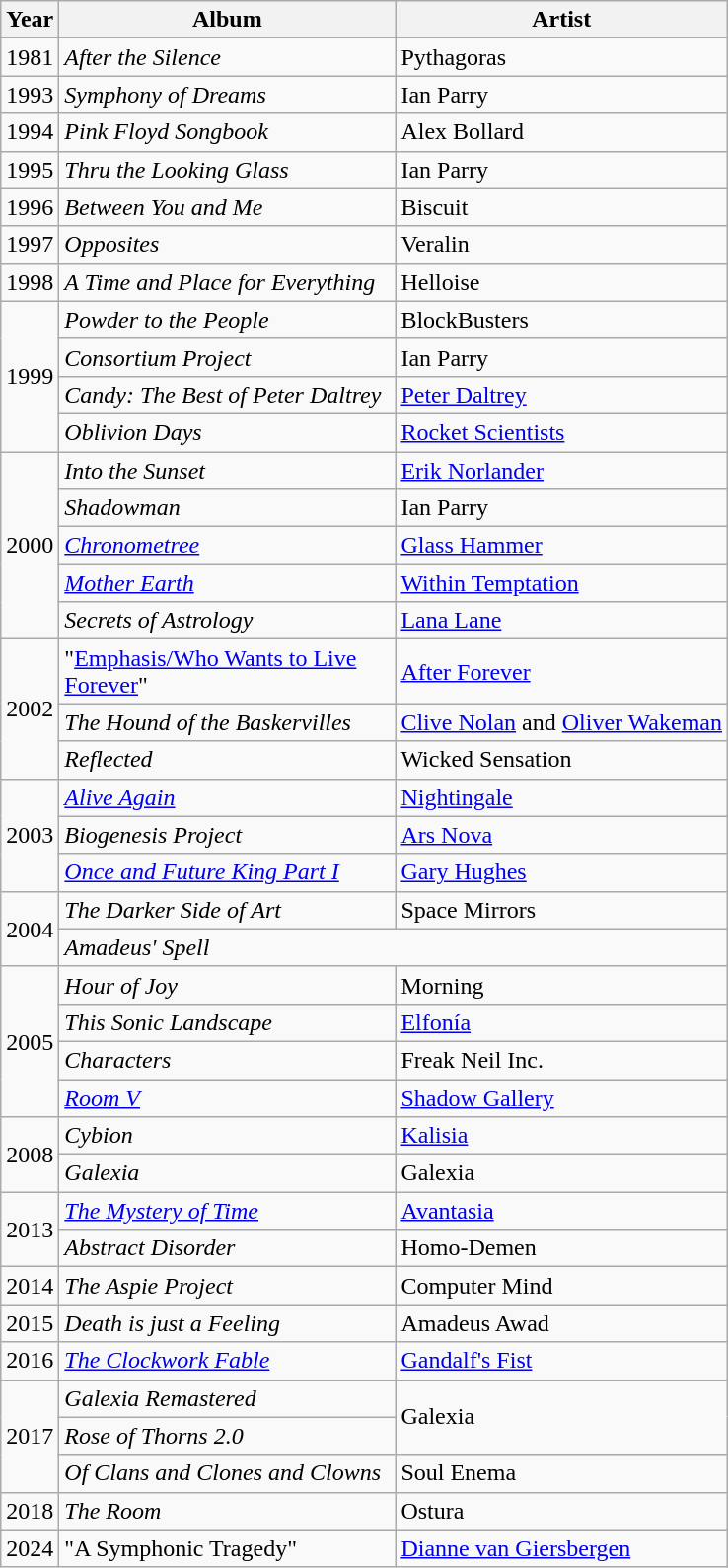<table class="wikitable">
<tr>
<th>Year</th>
<th style="width:220px;">Album</th>
<th>Artist</th>
</tr>
<tr>
<td>1981</td>
<td><em>After the Silence</em></td>
<td>Pythagoras</td>
</tr>
<tr>
<td>1993</td>
<td><em>Symphony of Dreams</em></td>
<td>Ian Parry</td>
</tr>
<tr>
<td>1994</td>
<td><em>Pink Floyd Songbook</em></td>
<td>Alex Bollard</td>
</tr>
<tr>
<td>1995</td>
<td><em>Thru the Looking Glass</em></td>
<td>Ian Parry</td>
</tr>
<tr>
<td>1996</td>
<td><em>Between You and Me</em></td>
<td>Biscuit</td>
</tr>
<tr>
<td>1997</td>
<td><em>Opposites</em></td>
<td>Veralin</td>
</tr>
<tr>
<td>1998</td>
<td><em>A Time and Place for Everything</em></td>
<td>Helloise</td>
</tr>
<tr>
<td rowspan=4>1999</td>
<td><em>Powder to the People</em></td>
<td>BlockBusters</td>
</tr>
<tr>
<td><em>Consortium Project</em></td>
<td>Ian Parry</td>
</tr>
<tr>
<td><em>Candy: The Best of Peter Daltrey </em></td>
<td><a href='#'>Peter Daltrey</a></td>
</tr>
<tr>
<td><em>Oblivion Days</em></td>
<td><a href='#'>Rocket Scientists</a></td>
</tr>
<tr>
<td rowspan=5>2000</td>
<td><em>Into the Sunset</em></td>
<td><a href='#'>Erik Norlander</a></td>
</tr>
<tr>
<td><em>Shadowman</em></td>
<td>Ian Parry</td>
</tr>
<tr>
<td><em><a href='#'>Chronometree</a></em></td>
<td><a href='#'>Glass Hammer</a></td>
</tr>
<tr>
<td><em><a href='#'>Mother Earth</a></em></td>
<td><a href='#'>Within Temptation</a></td>
</tr>
<tr>
<td><em>Secrets of Astrology</em></td>
<td><a href='#'>Lana Lane</a></td>
</tr>
<tr>
<td rowspan=3>2002</td>
<td>"<a href='#'>Emphasis/Who Wants to Live Forever</a>"</td>
<td><a href='#'>After Forever</a></td>
</tr>
<tr>
<td><em>The Hound of the Baskervilles</em></td>
<td><a href='#'>Clive Nolan</a> and <a href='#'>Oliver Wakeman</a></td>
</tr>
<tr>
<td><em>Reflected</em></td>
<td>Wicked Sensation</td>
</tr>
<tr>
<td rowspan=3>2003</td>
<td><em><a href='#'>Alive Again</a></em></td>
<td><a href='#'>Nightingale</a></td>
</tr>
<tr>
<td><em>Biogenesis Project</em></td>
<td><a href='#'>Ars Nova</a></td>
</tr>
<tr>
<td><em><a href='#'>Once and Future King Part I</a></em></td>
<td><a href='#'>Gary Hughes</a></td>
</tr>
<tr>
<td rowspan=2>2004</td>
<td><em>The Darker Side of Art</em></td>
<td>Space Mirrors</td>
</tr>
<tr>
<td colspan=2><em>Amadeus' Spell</em></td>
</tr>
<tr>
<td rowspan=4>2005</td>
<td><em>Hour of Joy</em></td>
<td>Morning</td>
</tr>
<tr>
<td><em>This Sonic Landscape</em></td>
<td><a href='#'>Elfonía</a></td>
</tr>
<tr>
<td><em>Characters</em></td>
<td>Freak Neil Inc.</td>
</tr>
<tr>
<td><em><a href='#'>Room V</a></em></td>
<td><a href='#'>Shadow Gallery</a></td>
</tr>
<tr>
<td rowspan=2>2008</td>
<td><em>Cybion</em></td>
<td><a href='#'>Kalisia</a></td>
</tr>
<tr>
<td><em>Galexia</em></td>
<td>Galexia</td>
</tr>
<tr>
<td rowspan=2>2013</td>
<td><em><a href='#'>The Mystery of Time</a></em></td>
<td><a href='#'>Avantasia</a></td>
</tr>
<tr>
<td><em>Abstract Disorder</em></td>
<td Diego Sánchez (Músico)>Homo-Demen</td>
</tr>
<tr>
<td>2014</td>
<td><em>The Aspie Project</em></td>
<td>Computer Mind</td>
</tr>
<tr>
<td>2015</td>
<td><em>Death is just a Feeling</em></td>
<td>Amadeus Awad</td>
</tr>
<tr>
<td>2016</td>
<td><em><a href='#'>The Clockwork Fable</a></em></td>
<td><a href='#'>Gandalf's Fist</a></td>
</tr>
<tr>
<td rowspan=3>2017</td>
<td><em>Galexia Remastered</em></td>
<td rowspan=2>Galexia</td>
</tr>
<tr>
<td><em>Rose of Thorns 2.0</em></td>
</tr>
<tr>
<td><em>Of Clans and Clones and Clowns</em></td>
<td>Soul Enema</td>
</tr>
<tr>
<td>2018</td>
<td><em>The Room</em></td>
<td>Ostura</td>
</tr>
<tr>
<td>2024</td>
<td>"A Symphonic Tragedy"</td>
<td><a href='#'>Dianne van Giersbergen</a></td>
</tr>
</table>
